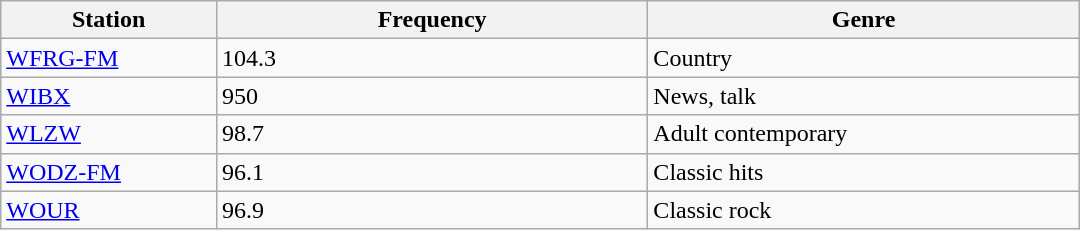<table class="wikitable" style="width:45em;">
<tr>
<th style="width:20%">Station</th>
<th style="width:40%">Frequency</th>
<th style="width:40%">Genre</th>
</tr>
<tr>
<td><a href='#'>WFRG-FM</a></td>
<td>104.3</td>
<td>Country</td>
</tr>
<tr>
<td><a href='#'>WIBX</a></td>
<td>950</td>
<td>News, talk</td>
</tr>
<tr>
<td><a href='#'>WLZW</a></td>
<td>98.7</td>
<td>Adult contemporary</td>
</tr>
<tr>
<td><a href='#'>WODZ-FM</a></td>
<td>96.1</td>
<td>Classic hits</td>
</tr>
<tr>
<td><a href='#'>WOUR</a></td>
<td>96.9</td>
<td>Classic rock</td>
</tr>
</table>
